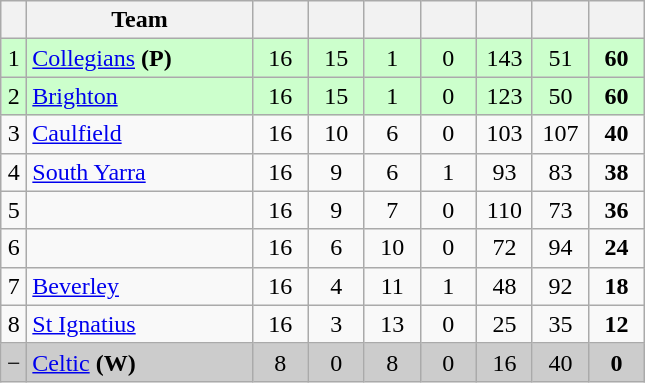<table class="wikitable" style="text-align:center; margin-bottom:0">
<tr>
<th style="width:10px"></th>
<th style="width:35%;">Team</th>
<th style="width:30px;"></th>
<th style="width:30px;"></th>
<th style="width:30px;"></th>
<th style="width:30px;"></th>
<th style="width:30px;"></th>
<th style="width:30px;"></th>
<th style="width:30px;"></th>
</tr>
<tr style="background:#ccffcc;">
<td>1</td>
<td style="text-align:left;"><a href='#'>Collegians</a> <strong>(P)</strong></td>
<td>16</td>
<td>15</td>
<td>1</td>
<td>0</td>
<td>143</td>
<td>51</td>
<td><strong>60</strong></td>
</tr>
<tr style="background:#ccffcc;">
<td>2</td>
<td style="text-align:left;"><a href='#'>Brighton</a></td>
<td>16</td>
<td>15</td>
<td>1</td>
<td>0</td>
<td>123</td>
<td>50</td>
<td><strong>60</strong></td>
</tr>
<tr>
<td>3</td>
<td style="text-align:left;"><a href='#'>Caulfield</a></td>
<td>16</td>
<td>10</td>
<td>6</td>
<td>0</td>
<td>103</td>
<td>107</td>
<td><strong>40</strong></td>
</tr>
<tr>
<td>4</td>
<td style="text-align:left;"><a href='#'>South Yarra</a></td>
<td>16</td>
<td>9</td>
<td>6</td>
<td>1</td>
<td>93</td>
<td>83</td>
<td><strong>38</strong></td>
</tr>
<tr>
<td>5</td>
<td style="text-align:left;"></td>
<td>16</td>
<td>9</td>
<td>7</td>
<td>0</td>
<td>110</td>
<td>73</td>
<td><strong>36</strong></td>
</tr>
<tr>
<td>6</td>
<td style="text-align:left;"></td>
<td>16</td>
<td>6</td>
<td>10</td>
<td>0</td>
<td>72</td>
<td>94</td>
<td><strong>24</strong></td>
</tr>
<tr>
<td>7</td>
<td style="text-align:left;"><a href='#'>Beverley</a></td>
<td>16</td>
<td>4</td>
<td>11</td>
<td>1</td>
<td>48</td>
<td>92</td>
<td><strong>18</strong></td>
</tr>
<tr>
<td>8</td>
<td style="text-align:left;"><a href='#'>St Ignatius</a></td>
<td>16</td>
<td>3</td>
<td>13</td>
<td>0</td>
<td>25</td>
<td>35</td>
<td><strong>12</strong></td>
</tr>
<tr style="background:#CCCCCC;">
<td>−</td>
<td style="text-align:left;"><a href='#'>Celtic</a> <strong>(W)</strong></td>
<td>8</td>
<td>0</td>
<td>8</td>
<td>0</td>
<td>16</td>
<td>40</td>
<td><strong>0</strong></td>
</tr>
</table>
